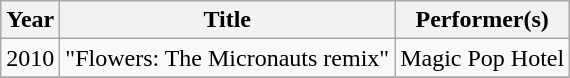<table class="wikitable" style="text-align: center;">
<tr>
<th>Year</th>
<th>Title</th>
<th>Performer(s)</th>
</tr>
<tr>
<td>2010</td>
<td>"Flowers: The Micronauts remix"</td>
<td>Magic Pop Hotel</td>
</tr>
<tr>
</tr>
</table>
